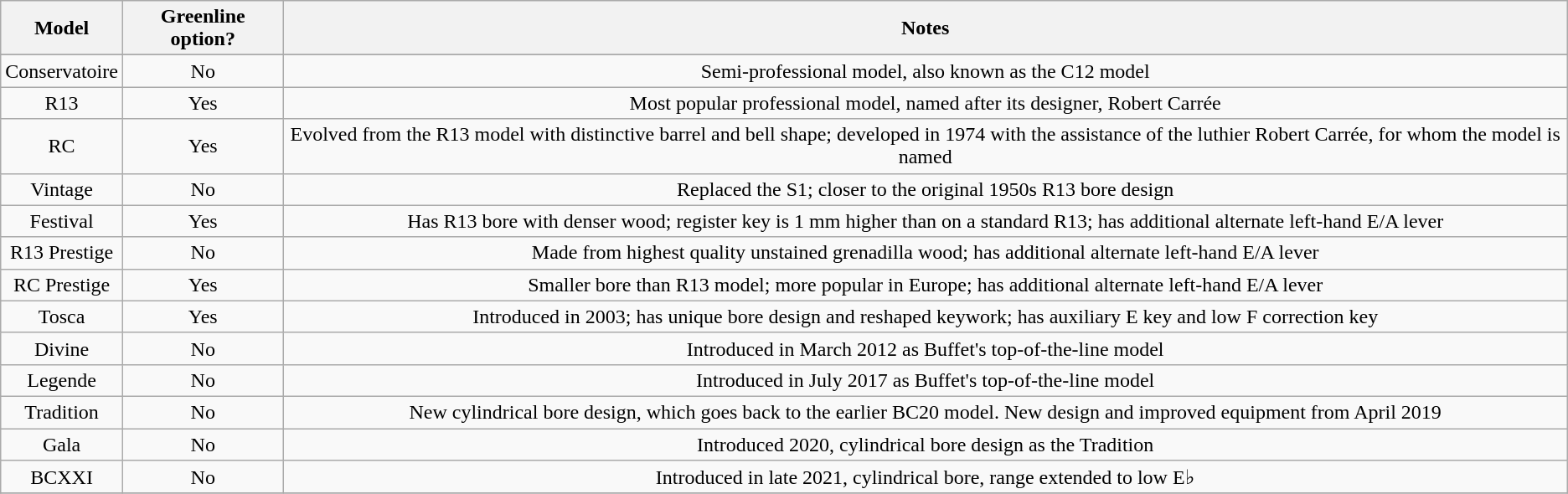<table class="wikitable" style="text-align:center">
<tr>
<th>Model</th>
<th>Greenline option?</th>
<th>Notes</th>
</tr>
<tr>
</tr>
<tr>
<td>Conservatoire</td>
<td>No</td>
<td>Semi-professional model, also known as the C12 model</td>
</tr>
<tr>
<td>R13</td>
<td>Yes</td>
<td>Most popular professional model, named after its designer, Robert Carrée</td>
</tr>
<tr>
<td>RC</td>
<td>Yes</td>
<td>Evolved from the R13 model with distinctive barrel and bell shape; developed in 1974 with the assistance of the luthier Robert Carrée, for whom the model is named</td>
</tr>
<tr>
<td>Vintage</td>
<td>No</td>
<td>Replaced the S1; closer to the original 1950s R13 bore design</td>
</tr>
<tr>
<td>Festival</td>
<td>Yes</td>
<td>Has R13 bore with denser wood; register key is 1 mm higher than on a standard R13; has additional alternate left-hand E/A lever</td>
</tr>
<tr>
<td>R13 Prestige</td>
<td>No</td>
<td>Made from highest quality unstained grenadilla wood; has additional alternate left-hand E/A lever</td>
</tr>
<tr>
<td>RC Prestige</td>
<td>Yes</td>
<td>Smaller bore than R13 model; more popular in Europe; has additional alternate left-hand E/A lever</td>
</tr>
<tr>
<td>Tosca</td>
<td>Yes</td>
<td>Introduced in 2003; has unique bore design and reshaped keywork; has auxiliary E key and low F correction key</td>
</tr>
<tr>
<td>Divine</td>
<td>No</td>
<td>Introduced in March 2012 as Buffet's top-of-the-line model</td>
</tr>
<tr>
<td>Legende</td>
<td>No</td>
<td>Introduced in July 2017 as Buffet's top-of-the-line model</td>
</tr>
<tr>
<td>Tradition</td>
<td>No</td>
<td>New cylindrical bore design, which goes back to the earlier BC20 model. New design and improved equipment from April 2019</td>
</tr>
<tr>
<td>Gala</td>
<td>No</td>
<td>Introduced 2020, cylindrical bore design as  the Tradition</td>
</tr>
<tr>
<td>BCXXI</td>
<td>No</td>
<td>Introduced in late 2021, cylindrical bore, range extended to low E♭</td>
</tr>
<tr>
</tr>
</table>
